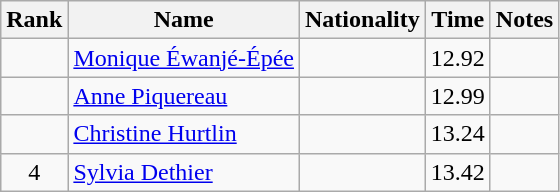<table class="wikitable sortable" style="text-align:center">
<tr>
<th>Rank</th>
<th>Name</th>
<th>Nationality</th>
<th>Time</th>
<th>Notes</th>
</tr>
<tr>
<td></td>
<td align=left><a href='#'>Monique Éwanjé-Épée</a></td>
<td align=left></td>
<td>12.92</td>
<td></td>
</tr>
<tr>
<td></td>
<td align=left><a href='#'>Anne Piquereau</a></td>
<td align=left></td>
<td>12.99</td>
<td></td>
</tr>
<tr>
<td></td>
<td align=left><a href='#'>Christine Hurtlin</a></td>
<td align=left></td>
<td>13.24</td>
<td></td>
</tr>
<tr>
<td>4</td>
<td align=left><a href='#'>Sylvia Dethier</a></td>
<td align=left></td>
<td>13.42</td>
<td></td>
</tr>
</table>
